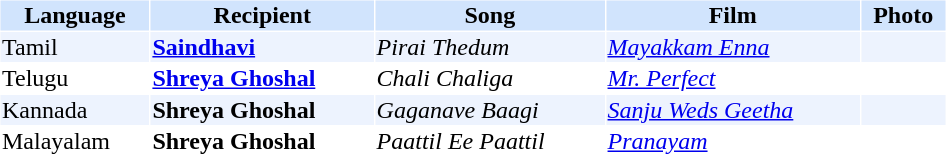<table cellspacing="1" cellpadding="1" border="0" style="width:50%;">
<tr style="background:#d1e4fd;">
<th>Language</th>
<th>Recipient</th>
<th>Song</th>
<th>Film</th>
<th>Photo</th>
</tr>
<tr style="background:#edf3fe;">
<td>Tamil</td>
<td><strong><a href='#'>Saindhavi</a></strong></td>
<td><em>Pirai Thedum</em></td>
<td><em><a href='#'>Mayakkam Enna</a></em></td>
<td></td>
</tr>
<tr>
<td>Telugu</td>
<td><strong><a href='#'>Shreya Ghoshal</a></strong></td>
<td><em>Chali Chaliga</em></td>
<td><em><a href='#'>Mr. Perfect</a></em></td>
<td></td>
</tr>
<tr style="background:#edf3fe;">
<td>Kannada</td>
<td><strong>Shreya Ghoshal</strong></td>
<td><em>Gaganave Baagi</em></td>
<td><em><a href='#'>Sanju Weds Geetha</a></em></td>
<td></td>
</tr>
<tr>
<td>Malayalam</td>
<td><strong>Shreya Ghoshal</strong></td>
<td><em>Paattil Ee Paattil</em></td>
<td><em><a href='#'>Pranayam</a></em></td>
<td></td>
</tr>
</table>
